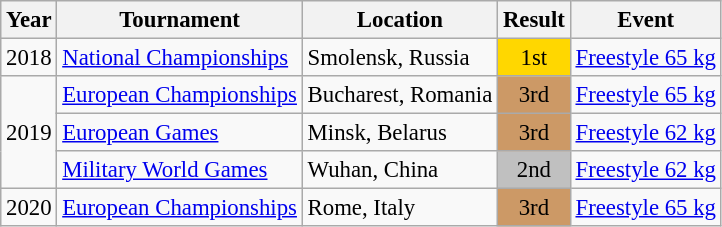<table class="wikitable" style="font-size:95%;">
<tr>
<th>Year</th>
<th>Tournament</th>
<th>Location</th>
<th>Result</th>
<th>Event</th>
</tr>
<tr>
<td>2018</td>
<td><a href='#'>National Championships</a></td>
<td>Smolensk, Russia</td>
<td align="center" bgcolor="gold">1st</td>
<td><a href='#'>Freestyle 65 kg</a></td>
</tr>
<tr>
<td rowspan=3>2019</td>
<td><a href='#'>European Championships</a></td>
<td>Bucharest, Romania</td>
<td align="center" bgcolor="cc9966">3rd</td>
<td><a href='#'>Freestyle 65 kg</a></td>
</tr>
<tr>
<td><a href='#'>European Games</a></td>
<td>Minsk, Belarus</td>
<td align="center" bgcolor="cc9966">3rd</td>
<td><a href='#'>Freestyle 62 kg</a></td>
</tr>
<tr>
<td><a href='#'>Military World Games</a></td>
<td>Wuhan, China</td>
<td align="center" bgcolor="silver">2nd</td>
<td><a href='#'>Freestyle 62 kg</a></td>
</tr>
<tr>
<td>2020</td>
<td><a href='#'>European Championships</a></td>
<td>Rome, Italy</td>
<td align="center" bgcolor="cc9966">3rd</td>
<td><a href='#'>Freestyle 65 kg</a></td>
</tr>
</table>
